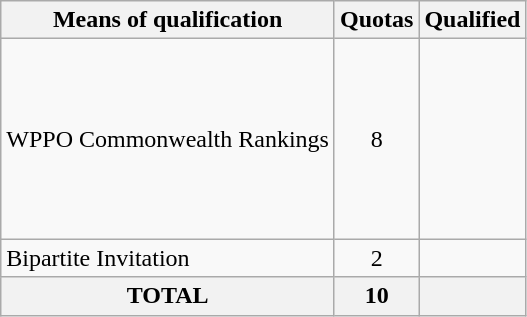<table class = "wikitable">
<tr>
<th>Means of qualification</th>
<th>Quotas</th>
<th>Qualified</th>
</tr>
<tr>
<td>WPPO Commonwealth Rankings</td>
<td align="center">8</td>
<td><br><br><br><br><br><br><br></td>
</tr>
<tr>
<td>Bipartite Invitation</td>
<td align="center">2</td>
<td><br></td>
</tr>
<tr>
<th>TOTAL</th>
<th>10</th>
<th></th>
</tr>
</table>
